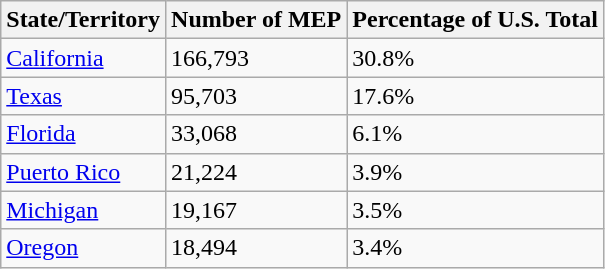<table class="wikitable">
<tr>
<th>State/Territory</th>
<th>Number of MEP</th>
<th>Percentage of U.S. Total</th>
</tr>
<tr>
<td><a href='#'>California</a></td>
<td>166,793</td>
<td>30.8%</td>
</tr>
<tr>
<td><a href='#'>Texas</a></td>
<td>95,703</td>
<td>17.6%</td>
</tr>
<tr>
<td><a href='#'>Florida</a></td>
<td>33,068</td>
<td>6.1%</td>
</tr>
<tr>
<td><a href='#'>Puerto Rico</a></td>
<td>21,224</td>
<td>3.9%</td>
</tr>
<tr>
<td><a href='#'>Michigan</a></td>
<td>19,167</td>
<td>3.5%</td>
</tr>
<tr>
<td><a href='#'>Oregon</a></td>
<td>18,494</td>
<td>3.4%</td>
</tr>
</table>
